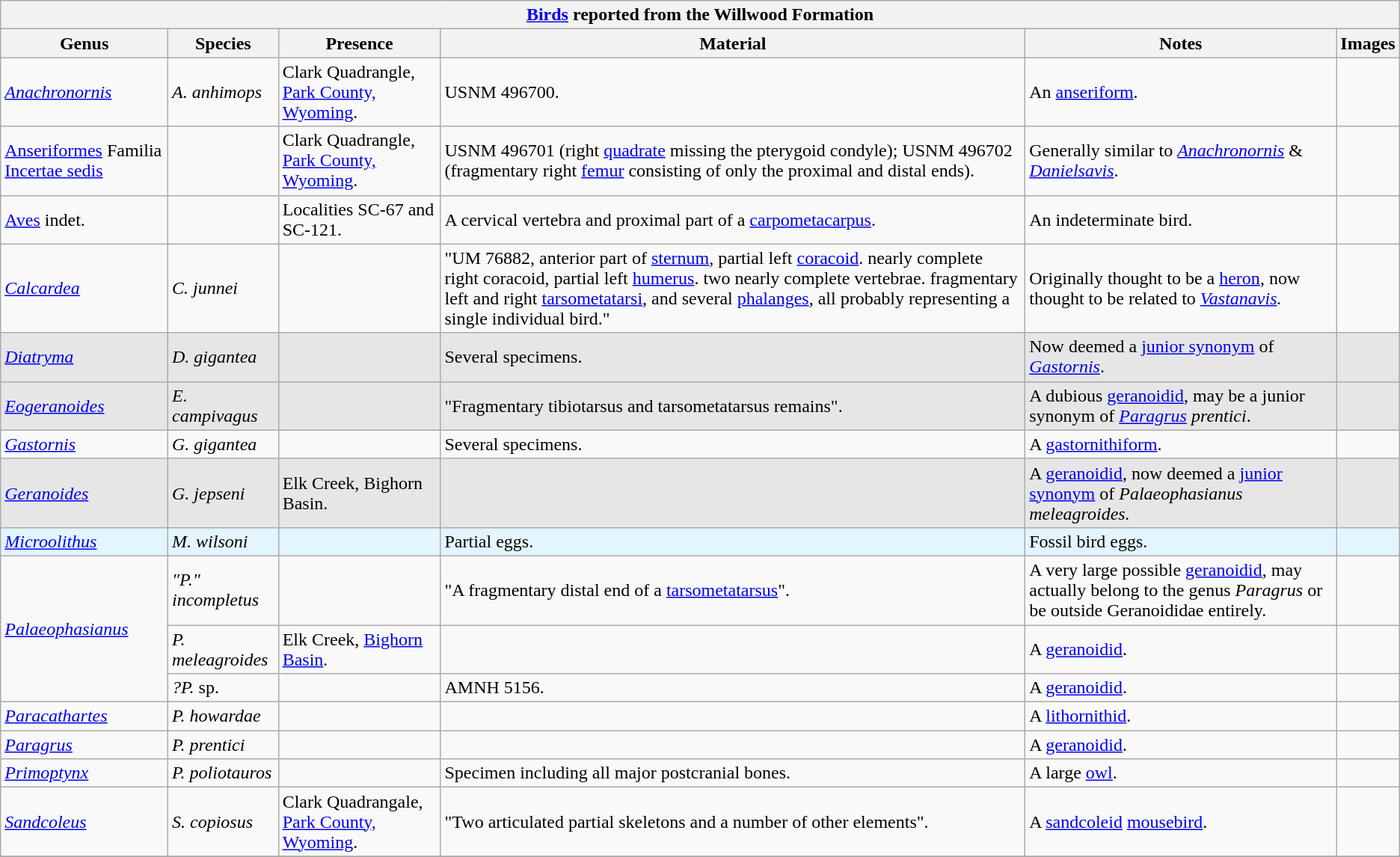<table class="wikitable" align="center">
<tr>
<th colspan="6" align="center"><strong><a href='#'>Birds</a> reported from the Willwood Formation</strong></th>
</tr>
<tr>
<th>Genus</th>
<th>Species</th>
<th>Presence</th>
<th><strong>Material</strong></th>
<th>Notes</th>
<th>Images</th>
</tr>
<tr>
<td><em><a href='#'>Anachronornis</a></em></td>
<td><em>A. anhimops</em></td>
<td>Clark Quadrangle, <a href='#'>Park County, Wyoming</a>.</td>
<td>USNM 496700.</td>
<td>An <a href='#'>anseriform</a>.</td>
<td></td>
</tr>
<tr>
<td><a href='#'>Anseriformes</a> Familia <a href='#'>Incertae sedis</a></td>
<td></td>
<td>Clark Quadrangle, <a href='#'>Park County, Wyoming</a>.</td>
<td>USNM 496701 (right <a href='#'>quadrate</a> missing the pterygoid condyle); USNM 496702 (fragmentary right <a href='#'>femur</a> consisting of only the proximal and distal ends).</td>
<td>Generally similar to <em><a href='#'>Anachronornis</a></em> & <em><a href='#'>Danielsavis</a></em>.</td>
<td></td>
</tr>
<tr>
<td><a href='#'>Aves</a> indet.</td>
<td></td>
<td>Localities SC-67 and SC-121.</td>
<td>A cervical vertebra and proximal part of a <a href='#'>carpometacarpus</a>.</td>
<td>An indeterminate bird.</td>
<td></td>
</tr>
<tr>
<td><em><a href='#'>Calcardea</a></em></td>
<td><em>C. junnei</em></td>
<td></td>
<td>"UM 76882, anterior part of <a href='#'>sternum</a>, partial left <a href='#'>coracoid</a>. nearly complete right coracoid, partial left <a href='#'>humerus</a>. two nearly complete vertebrae. fragmentary left and right <a href='#'>tarsometatarsi</a>, and several <a href='#'>phalanges</a>, all probably representing a single individual bird."</td>
<td>Originally thought to be a <a href='#'>heron</a>, now thought to be related to <em><a href='#'>Vastanavis</a>.</em></td>
<td></td>
</tr>
<tr>
<td style="background:#E6E6E6;"><em><a href='#'>Diatryma</a></em></td>
<td style="background:#E6E6E6;"><em>D. gigantea</em></td>
<td style="background:#E6E6E6;"></td>
<td style="background:#E6E6E6;">Several specimens.</td>
<td style="background:#E6E6E6;">Now deemed a <a href='#'>junior synonym</a> of <em><a href='#'>Gastornis</a></em>.</td>
<td style="background:#E6E6E6;"></td>
</tr>
<tr>
<td style="background:#E6E6E6;"><em><a href='#'>Eogeranoides</a></em></td>
<td style="background:#E6E6E6;"><em>E. campivagus</em></td>
<td style="background:#E6E6E6;"></td>
<td style="background:#E6E6E6;">"Fragmentary tibiotarsus and tarsometatarsus remains".</td>
<td style="background:#E6E6E6;">A dubious <a href='#'>geranoidid</a>, may be a junior synonym of <em><a href='#'>Paragrus</a> prentici</em>.</td>
<td style="background:#E6E6E6;"></td>
</tr>
<tr>
<td><em><a href='#'>Gastornis</a></em></td>
<td><em>G. gigantea</em></td>
<td></td>
<td>Several specimens.</td>
<td>A <a href='#'>gastornithiform</a>.</td>
<td></td>
</tr>
<tr>
<td style="background:#E6E6E6;"><em><a href='#'>Geranoides</a></em></td>
<td style="background:#E6E6E6;"><em>G. jepseni</em></td>
<td style="background:#E6E6E6;">Elk Creek, Bighorn Basin.</td>
<td style="background:#E6E6E6;"></td>
<td style="background:#E6E6E6;">A <a href='#'>geranoidid</a>, now deemed a <a href='#'>junior synonym</a> of <em>Palaeophasianus meleagroides.</em></td>
<td style="background:#E6E6E6;"></td>
</tr>
<tr>
<td style="background:#e3f5ff;"><em><a href='#'>Microolithus</a></em></td>
<td style="background:#e3f5ff;"><em>M. wilsoni</em></td>
<td style="background:#e3f5ff;"></td>
<td style="background:#e3f5ff;">Partial eggs.</td>
<td style="background:#e3f5ff;">Fossil bird eggs.</td>
<td style="background:#e3f5ff;"></td>
</tr>
<tr>
<td rowspan=3><em><a href='#'>Palaeophasianus</a></em></td>
<td><em>"P." incompletus</em></td>
<td></td>
<td>"A fragmentary distal end of a <a href='#'>tarsometatarsus</a>".</td>
<td>A very large possible <a href='#'>geranoidid</a>, may actually belong to the genus <em>Paragrus</em> or be outside Geranoididae entirely.</td>
<td></td>
</tr>
<tr>
<td><em>P. meleagroides</em></td>
<td>Elk Creek, <a href='#'>Bighorn Basin</a>.</td>
<td></td>
<td>A <a href='#'>geranoidid</a>.</td>
<td></td>
</tr>
<tr>
<td><em>?P.</em> sp.</td>
<td></td>
<td>AMNH 5156.</td>
<td>A <a href='#'>geranoidid</a>.</td>
<td></td>
</tr>
<tr>
<td><em><a href='#'>Paracathartes</a></em></td>
<td><em>P. howardae</em></td>
<td></td>
<td></td>
<td>A <a href='#'>lithornithid</a>.</td>
<td></td>
</tr>
<tr>
<td><em><a href='#'>Paragrus</a></em></td>
<td><em>P. prentici</em></td>
<td></td>
<td></td>
<td>A <a href='#'>geranoidid</a>.</td>
<td></td>
</tr>
<tr>
<td><em><a href='#'>Primoptynx</a></em></td>
<td><em>P. poliotauros</em></td>
<td></td>
<td>Specimen including all major postcranial bones.</td>
<td>A large <a href='#'>owl</a>.</td>
<td></td>
</tr>
<tr>
<td><em><a href='#'>Sandcoleus</a></em></td>
<td><em>S. copiosus</em></td>
<td>Clark Quadrangale, <a href='#'>Park County, Wyoming</a>.</td>
<td>"Two articulated partial skeletons and a number of other elements".</td>
<td>A <a href='#'>sandcoleid</a> <a href='#'>mousebird</a>.</td>
<td></td>
</tr>
<tr>
</tr>
</table>
